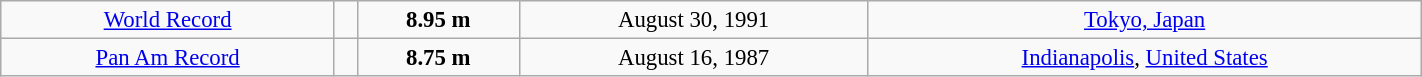<table class="wikitable" style=" text-align:center; font-size:95%;" width="75%">
<tr>
<td><a href='#'>World Record</a></td>
<td></td>
<td><strong>8.95 m </strong></td>
<td>August 30, 1991</td>
<td> <a href='#'>Tokyo, Japan</a></td>
</tr>
<tr>
<td><a href='#'>Pan Am Record</a></td>
<td></td>
<td><strong>8.75 m </strong></td>
<td>August 16, 1987</td>
<td> <a href='#'>Indianapolis</a>, <a href='#'>United States</a></td>
</tr>
</table>
